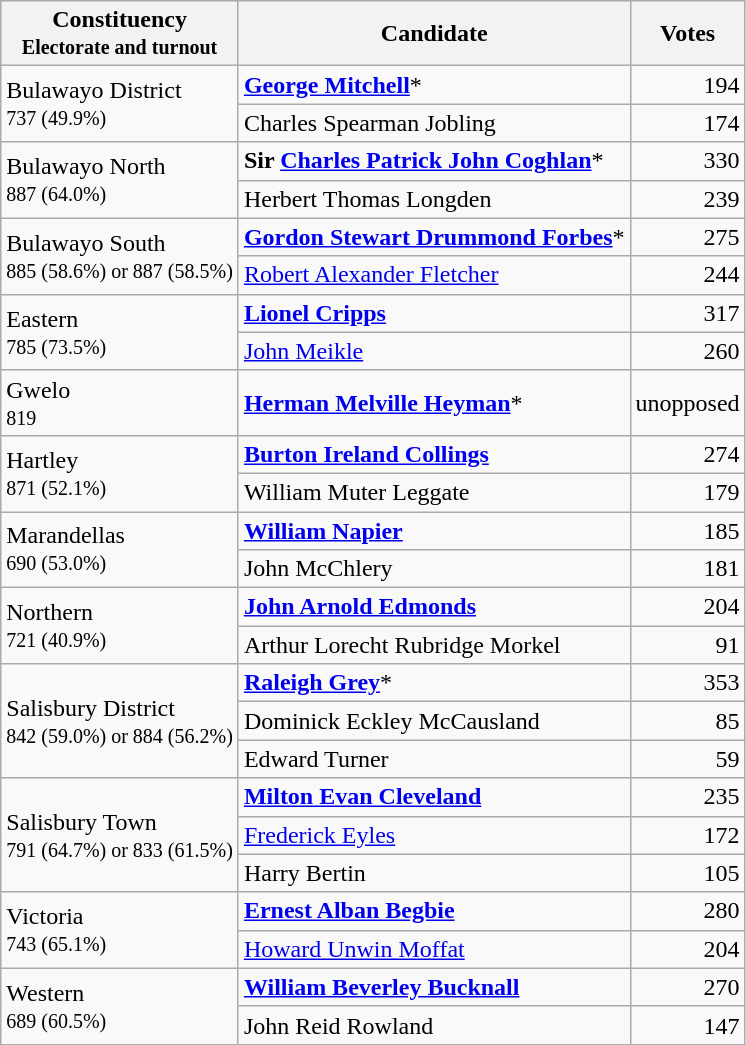<table class=wikitable style=text-align:right>
<tr>
<th>Constituency<br><small>Electorate and turnout</small></th>
<th>Candidate</th>
<th>Votes</th>
</tr>
<tr>
<td rowspan=2 align=left>Bulawayo District<br><small>737 (49.9%)</small></td>
<td align=left><strong><a href='#'>George Mitchell</a></strong>*</td>
<td>194</td>
</tr>
<tr>
<td align=left>Charles Spearman Jobling</td>
<td>174</td>
</tr>
<tr>
<td rowspan=2 align=left>Bulawayo North<br><small>887 (64.0%)</small></td>
<td align=left><strong>Sir <a href='#'>Charles Patrick John Coghlan</a></strong>*</td>
<td>330</td>
</tr>
<tr>
<td align=left>Herbert Thomas Longden</td>
<td>239</td>
</tr>
<tr>
<td rowspan=2 align=left>Bulawayo South<br><small>885 (58.6%) or 887 (58.5%)</small></td>
<td align=left><strong><a href='#'>Gordon Stewart Drummond Forbes</a></strong>*</td>
<td>275</td>
</tr>
<tr>
<td align=left><a href='#'>Robert Alexander Fletcher</a></td>
<td>244</td>
</tr>
<tr>
<td rowspan=2 align=left>Eastern<br><small>785 (73.5%)</small></td>
<td align=left><strong><a href='#'>Lionel Cripps</a></strong></td>
<td>317</td>
</tr>
<tr>
<td align=left><a href='#'>John Meikle</a></td>
<td>260</td>
</tr>
<tr>
<td align=left>Gwelo<br><small>819</small></td>
<td align=left><strong><a href='#'>Herman Melville Heyman</a></strong>*</td>
<td>unopposed</td>
</tr>
<tr>
<td rowspan=2 align=left>Hartley<br><small>871 (52.1%)</small></td>
<td align=left><strong><a href='#'>Burton Ireland Collings</a></strong></td>
<td>274</td>
</tr>
<tr>
<td align=left>William Muter Leggate</td>
<td>179</td>
</tr>
<tr>
<td rowspan=2 align=left>Marandellas<br><small>690 (53.0%)</small></td>
<td align=left><strong><a href='#'>William Napier</a></strong></td>
<td>185</td>
</tr>
<tr>
<td align=left>John McChlery</td>
<td>181</td>
</tr>
<tr>
<td rowspan=2 align=left>Northern<br><small>721 (40.9%)</small></td>
<td align=left><strong><a href='#'>John Arnold Edmonds</a></strong></td>
<td>204</td>
</tr>
<tr>
<td align=left>Arthur Lorecht Rubridge Morkel</td>
<td>91</td>
</tr>
<tr>
<td rowspan=3 align=left>Salisbury District<br><small>842 (59.0%) or 884 (56.2%)</small></td>
<td align=left><strong><a href='#'>Raleigh Grey</a></strong>*</td>
<td>353</td>
</tr>
<tr>
<td align=left>Dominick Eckley McCausland</td>
<td>85</td>
</tr>
<tr>
<td align=left>Edward Turner</td>
<td>59</td>
</tr>
<tr>
<td rowspan=3 align=left>Salisbury Town<br><small>791 (64.7%) or 833 (61.5%)</small></td>
<td align=left><strong><a href='#'>Milton Evan Cleveland</a></strong></td>
<td>235</td>
</tr>
<tr>
<td align=left><a href='#'>Frederick Eyles</a></td>
<td>172</td>
</tr>
<tr>
<td align=left>Harry Bertin</td>
<td>105</td>
</tr>
<tr>
<td rowspan=2 align=left>Victoria<br><small>743 (65.1%)</small></td>
<td align=left><strong><a href='#'>Ernest Alban Begbie</a></strong></td>
<td>280</td>
</tr>
<tr>
<td align=left><a href='#'>Howard Unwin Moffat</a></td>
<td>204</td>
</tr>
<tr>
<td rowspan=2 align=left>Western<br><small>689 (60.5%)</small></td>
<td align=left><strong><a href='#'>William Beverley Bucknall</a></strong></td>
<td>270</td>
</tr>
<tr>
<td align=left>John Reid Rowland</td>
<td>147</td>
</tr>
</table>
